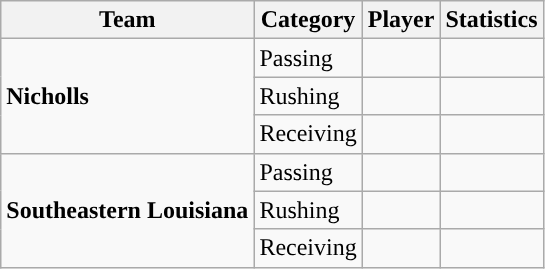<table class="wikitable" style="float: left;">
<tr>
<th>Team</th>
<th>Category</th>
<th>Player</th>
<th>Statistics</th>
</tr>
<tr>
<td rowspan=3><strong>Nicholls</strong></td>
<td>Passing</td>
<td> </td>
<td> </td>
</tr>
<tr>
<td>Rushing</td>
<td> </td>
<td> </td>
</tr>
<tr>
<td>Receiving</td>
<td> </td>
<td> </td>
</tr>
<tr>
<td rowspan=3><strong>Southeastern Louisiana</strong></td>
<td>Passing</td>
<td> </td>
<td> </td>
</tr>
<tr>
<td>Rushing</td>
<td> </td>
<td> </td>
</tr>
<tr>
<td>Receiving</td>
<td> </td>
<td> </td>
</tr>
</table>
